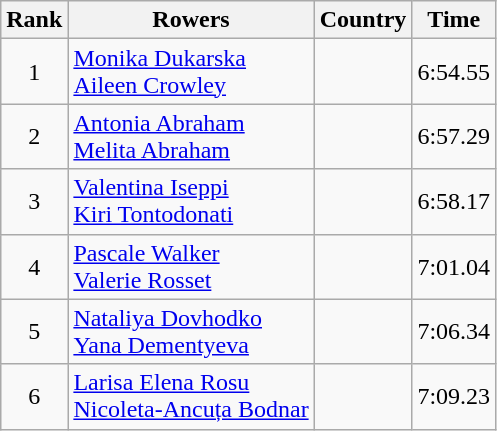<table class="wikitable" style="text-align:center">
<tr>
<th>Rank</th>
<th>Rowers</th>
<th>Country</th>
<th>Time</th>
</tr>
<tr>
<td>1</td>
<td align="left"><a href='#'>Monika Dukarska</a><br><a href='#'>Aileen Crowley</a></td>
<td align="left"></td>
<td>6:54.55</td>
</tr>
<tr>
<td>2</td>
<td align="left"><a href='#'>Antonia Abraham</a><br><a href='#'>Melita Abraham</a></td>
<td align="left"></td>
<td>6:57.29</td>
</tr>
<tr>
<td>3</td>
<td align="left"><a href='#'>Valentina Iseppi</a><br><a href='#'>Kiri Tontodonati</a></td>
<td align="left"></td>
<td>6:58.17</td>
</tr>
<tr>
<td>4</td>
<td align="left"><a href='#'>Pascale Walker</a><br><a href='#'>Valerie Rosset</a></td>
<td align="left"></td>
<td>7:01.04</td>
</tr>
<tr>
<td>5</td>
<td align="left"><a href='#'>Nataliya Dovhodko</a><br><a href='#'>Yana Dementyeva</a></td>
<td align="left"></td>
<td>7:06.34</td>
</tr>
<tr>
<td>6</td>
<td align="left"><a href='#'>Larisa Elena Rosu</a><br><a href='#'>Nicoleta-Ancuța Bodnar</a></td>
<td align="left"></td>
<td>7:09.23</td>
</tr>
</table>
